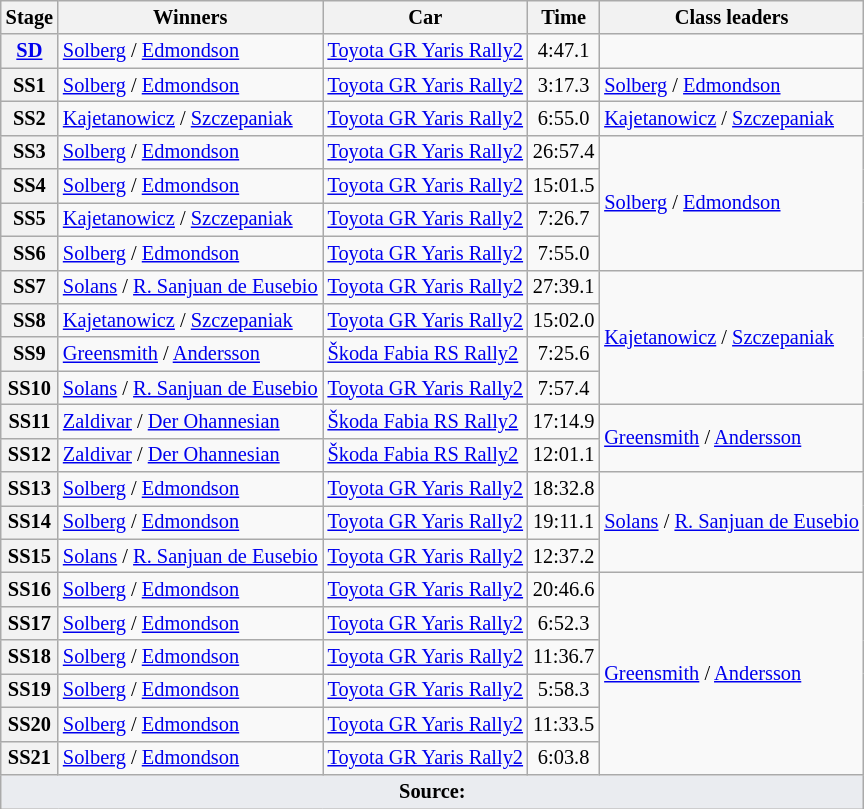<table class="wikitable" style="font-size:85%">
<tr>
<th>Stage</th>
<th>Winners</th>
<th>Car</th>
<th>Time</th>
<th>Class leaders</th>
</tr>
<tr>
<th><a href='#'>SD</a></th>
<td><a href='#'>Solberg</a> / <a href='#'>Edmondson</a></td>
<td><a href='#'>Toyota GR Yaris Rally2</a></td>
<td align="center">4:47.1</td>
<td></td>
</tr>
<tr>
<th>SS1</th>
<td><a href='#'>Solberg</a> / <a href='#'>Edmondson</a></td>
<td><a href='#'>Toyota GR Yaris Rally2</a></td>
<td align="center">3:17.3</td>
<td><a href='#'>Solberg</a> / <a href='#'>Edmondson</a></td>
</tr>
<tr>
<th>SS2</th>
<td><a href='#'>Kajetanowicz</a> / <a href='#'>Szczepaniak</a></td>
<td><a href='#'>Toyota GR Yaris Rally2</a></td>
<td align="center">6:55.0</td>
<td><a href='#'>Kajetanowicz</a> / <a href='#'>Szczepaniak</a></td>
</tr>
<tr>
<th>SS3</th>
<td><a href='#'>Solberg</a> / <a href='#'>Edmondson</a></td>
<td><a href='#'>Toyota GR Yaris Rally2</a></td>
<td align="center">26:57.4</td>
<td rowspan="4"><a href='#'>Solberg</a> / <a href='#'>Edmondson</a></td>
</tr>
<tr>
<th>SS4</th>
<td><a href='#'>Solberg</a> / <a href='#'>Edmondson</a></td>
<td><a href='#'>Toyota GR Yaris Rally2</a></td>
<td align="center">15:01.5</td>
</tr>
<tr>
<th>SS5</th>
<td><a href='#'>Kajetanowicz</a> / <a href='#'>Szczepaniak</a></td>
<td><a href='#'>Toyota GR Yaris Rally2</a></td>
<td align="center">7:26.7</td>
</tr>
<tr>
<th>SS6</th>
<td><a href='#'>Solberg</a> / <a href='#'>Edmondson</a></td>
<td><a href='#'>Toyota GR Yaris Rally2</a></td>
<td align="center">7:55.0</td>
</tr>
<tr>
<th>SS7</th>
<td><a href='#'>Solans</a> / <a href='#'>R. Sanjuan de Eusebio</a></td>
<td><a href='#'>Toyota GR Yaris Rally2</a></td>
<td align="center">27:39.1</td>
<td rowspan="4"><a href='#'>Kajetanowicz</a> / <a href='#'>Szczepaniak</a></td>
</tr>
<tr>
<th>SS8</th>
<td><a href='#'>Kajetanowicz</a> / <a href='#'>Szczepaniak</a></td>
<td><a href='#'>Toyota GR Yaris Rally2</a></td>
<td align="center">15:02.0</td>
</tr>
<tr>
<th>SS9</th>
<td><a href='#'>Greensmith</a> / <a href='#'>Andersson</a></td>
<td><a href='#'>Škoda Fabia RS Rally2</a></td>
<td align="center">7:25.6</td>
</tr>
<tr>
<th>SS10</th>
<td><a href='#'>Solans</a> / <a href='#'>R. Sanjuan de Eusebio</a></td>
<td><a href='#'>Toyota GR Yaris Rally2</a></td>
<td align="center">7:57.4</td>
</tr>
<tr>
<th>SS11</th>
<td><a href='#'>Zaldivar</a> / <a href='#'>Der Ohannesian</a></td>
<td><a href='#'>Škoda Fabia RS Rally2</a></td>
<td align="center">17:14.9</td>
<td rowspan="2"><a href='#'>Greensmith</a> / <a href='#'>Andersson</a></td>
</tr>
<tr>
<th>SS12</th>
<td><a href='#'>Zaldivar</a> / <a href='#'>Der Ohannesian</a></td>
<td><a href='#'>Škoda Fabia RS Rally2</a></td>
<td align="center">12:01.1</td>
</tr>
<tr>
<th>SS13</th>
<td><a href='#'>Solberg</a> / <a href='#'>Edmondson</a></td>
<td><a href='#'>Toyota GR Yaris Rally2</a></td>
<td align="center">18:32.8</td>
<td rowspan="3"><a href='#'>Solans</a> / <a href='#'>R. Sanjuan de Eusebio</a></td>
</tr>
<tr>
<th>SS14</th>
<td><a href='#'>Solberg</a> / <a href='#'>Edmondson</a></td>
<td><a href='#'>Toyota GR Yaris Rally2</a></td>
<td align="center">19:11.1</td>
</tr>
<tr>
<th>SS15</th>
<td><a href='#'>Solans</a> / <a href='#'>R. Sanjuan de Eusebio</a></td>
<td><a href='#'>Toyota GR Yaris Rally2</a></td>
<td align="center">12:37.2</td>
</tr>
<tr>
<th>SS16</th>
<td><a href='#'>Solberg</a> / <a href='#'>Edmondson</a></td>
<td><a href='#'>Toyota GR Yaris Rally2</a></td>
<td align="center">20:46.6</td>
<td rowspan="6"><a href='#'>Greensmith</a> / <a href='#'>Andersson</a></td>
</tr>
<tr>
<th>SS17</th>
<td><a href='#'>Solberg</a> / <a href='#'>Edmondson</a></td>
<td><a href='#'>Toyota GR Yaris Rally2</a></td>
<td align="center">6:52.3</td>
</tr>
<tr>
<th>SS18</th>
<td><a href='#'>Solberg</a> / <a href='#'>Edmondson</a></td>
<td><a href='#'>Toyota GR Yaris Rally2</a></td>
<td align="center">11:36.7</td>
</tr>
<tr>
<th>SS19</th>
<td><a href='#'>Solberg</a> / <a href='#'>Edmondson</a></td>
<td><a href='#'>Toyota GR Yaris Rally2</a></td>
<td align="center">5:58.3</td>
</tr>
<tr>
<th>SS20</th>
<td><a href='#'>Solberg</a> / <a href='#'>Edmondson</a></td>
<td><a href='#'>Toyota GR Yaris Rally2</a></td>
<td align="center">11:33.5</td>
</tr>
<tr>
<th>SS21</th>
<td><a href='#'>Solberg</a> / <a href='#'>Edmondson</a></td>
<td><a href='#'>Toyota GR Yaris Rally2</a></td>
<td align="center">6:03.8</td>
</tr>
<tr>
<td style="background-color:#EAECF0; text-align:center" colspan="5"><strong>Source:</strong></td>
</tr>
</table>
